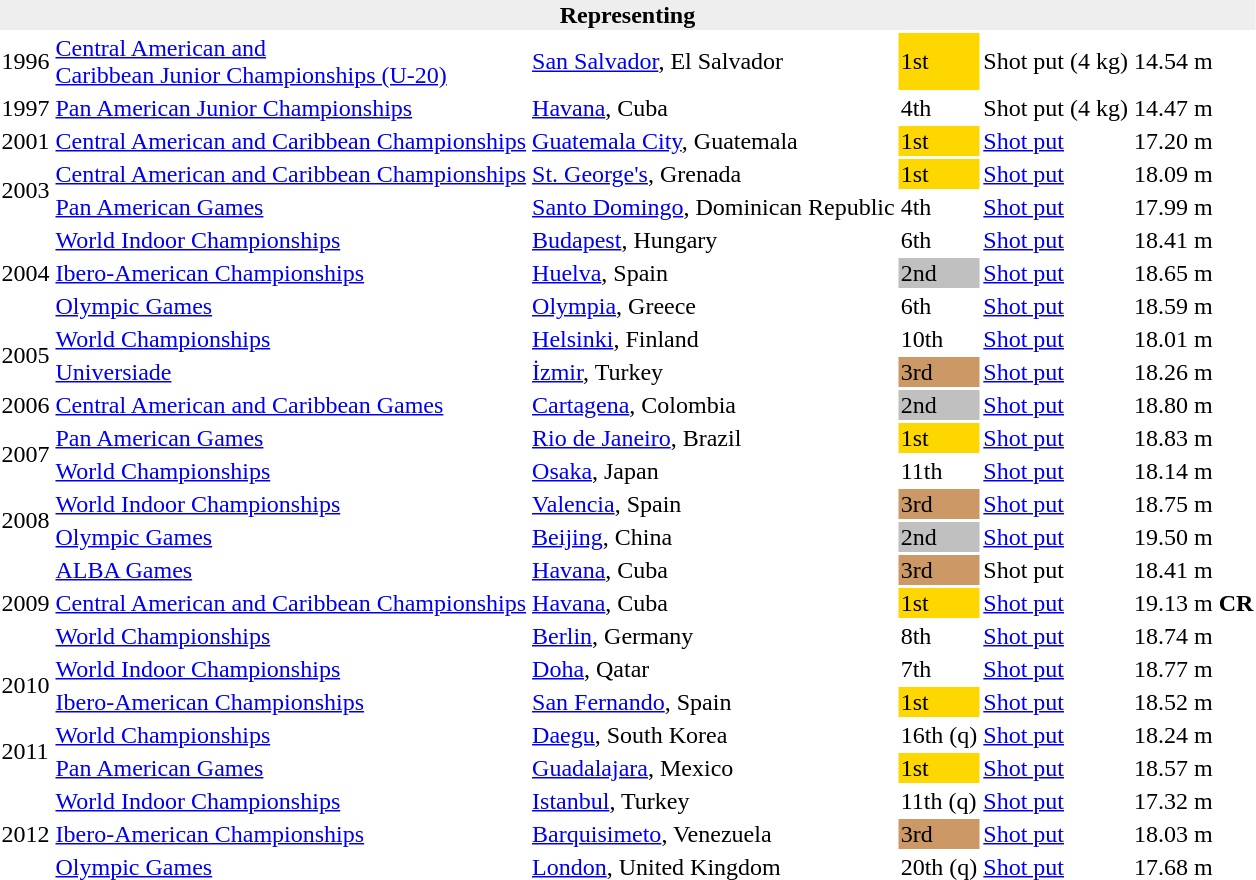<table>
<tr>
<th bgcolor="#eeeeee" colspan="6">Representing </th>
</tr>
<tr>
<td>1996</td>
<td><a href='#'>Central American and<br>Caribbean Junior Championships (U-20)</a></td>
<td><a href='#'>San Salvador</a>, El Salvador</td>
<td bgcolor=gold>1st</td>
<td>Shot put (4 kg)</td>
<td>14.54 m</td>
</tr>
<tr>
<td>1997</td>
<td><a href='#'>Pan American Junior Championships</a></td>
<td><a href='#'>Havana</a>, Cuba</td>
<td>4th</td>
<td>Shot put (4 kg)</td>
<td>14.47 m</td>
</tr>
<tr>
<td>2001</td>
<td><a href='#'>Central American and Caribbean Championships</a></td>
<td><a href='#'>Guatemala City</a>, Guatemala</td>
<td bgcolor="gold">1st</td>
<td><a href='#'>Shot put</a></td>
<td>17.20 m</td>
</tr>
<tr>
<td rowspan=2>2003</td>
<td><a href='#'>Central American and Caribbean Championships</a></td>
<td><a href='#'>St. George's</a>, Grenada</td>
<td bgcolor="gold">1st</td>
<td><a href='#'>Shot put</a></td>
<td>18.09 m</td>
</tr>
<tr>
<td><a href='#'>Pan American Games</a></td>
<td><a href='#'>Santo Domingo</a>, Dominican Republic</td>
<td>4th</td>
<td><a href='#'>Shot put</a></td>
<td>17.99 m</td>
</tr>
<tr>
<td rowspan=3>2004</td>
<td><a href='#'>World Indoor Championships</a></td>
<td><a href='#'>Budapest</a>, Hungary</td>
<td>6th</td>
<td><a href='#'>Shot put</a></td>
<td>18.41 m</td>
</tr>
<tr>
<td><a href='#'>Ibero-American Championships</a></td>
<td><a href='#'>Huelva</a>, Spain</td>
<td bgcolor="silver">2nd</td>
<td><a href='#'>Shot put</a></td>
<td>18.65 m</td>
</tr>
<tr>
<td><a href='#'>Olympic Games</a></td>
<td><a href='#'>Olympia</a>, Greece</td>
<td>6th</td>
<td><a href='#'>Shot put</a></td>
<td>18.59 m</td>
</tr>
<tr>
<td rowspan=2>2005</td>
<td><a href='#'>World Championships</a></td>
<td><a href='#'>Helsinki</a>, Finland</td>
<td>10th</td>
<td><a href='#'>Shot put</a></td>
<td>18.01 m</td>
</tr>
<tr>
<td><a href='#'>Universiade</a></td>
<td><a href='#'>İzmir</a>, Turkey</td>
<td bgcolor="cc9966">3rd</td>
<td><a href='#'>Shot put</a></td>
<td>18.26 m</td>
</tr>
<tr>
<td>2006</td>
<td><a href='#'>Central American and Caribbean Games</a></td>
<td><a href='#'>Cartagena</a>, Colombia</td>
<td bgcolor="silver">2nd</td>
<td><a href='#'>Shot put</a></td>
<td>18.80 m</td>
</tr>
<tr>
<td rowspan=2>2007</td>
<td><a href='#'>Pan American Games</a></td>
<td><a href='#'>Rio de Janeiro</a>, Brazil</td>
<td bgcolor="gold">1st</td>
<td><a href='#'>Shot put</a></td>
<td>18.83 m</td>
</tr>
<tr>
<td><a href='#'>World Championships</a></td>
<td><a href='#'>Osaka</a>, Japan</td>
<td>11th</td>
<td><a href='#'>Shot put</a></td>
<td>18.14 m</td>
</tr>
<tr>
<td rowspan=2>2008</td>
<td><a href='#'>World Indoor Championships</a></td>
<td><a href='#'>Valencia</a>, Spain</td>
<td bgcolor="cc9966">3rd</td>
<td><a href='#'>Shot put</a></td>
<td>18.75 m</td>
</tr>
<tr>
<td><a href='#'>Olympic Games</a></td>
<td><a href='#'>Beijing</a>, China</td>
<td bgcolor="silver">2nd</td>
<td><a href='#'>Shot put</a></td>
<td>19.50 m</td>
</tr>
<tr>
<td rowspan=3>2009</td>
<td><a href='#'>ALBA Games</a></td>
<td><a href='#'>Havana</a>, Cuba</td>
<td bgcolor=cc9966>3rd</td>
<td>Shot put</td>
<td>18.41 m</td>
</tr>
<tr>
<td><a href='#'>Central American and Caribbean Championships</a></td>
<td><a href='#'>Havana</a>, Cuba</td>
<td bgcolor="gold">1st</td>
<td><a href='#'>Shot put</a></td>
<td>19.13 m <strong>CR</strong></td>
</tr>
<tr>
<td><a href='#'>World Championships</a></td>
<td><a href='#'>Berlin</a>, Germany</td>
<td>8th</td>
<td><a href='#'>Shot put</a></td>
<td>18.74 m</td>
</tr>
<tr>
<td rowspan=2>2010</td>
<td><a href='#'>World Indoor Championships</a></td>
<td><a href='#'>Doha</a>, Qatar</td>
<td>7th</td>
<td><a href='#'>Shot put</a></td>
<td>18.77 m</td>
</tr>
<tr>
<td><a href='#'>Ibero-American Championships</a></td>
<td><a href='#'>San Fernando</a>, Spain</td>
<td bgcolor="gold">1st</td>
<td><a href='#'>Shot put</a></td>
<td>18.52 m</td>
</tr>
<tr>
<td rowspan=2>2011</td>
<td><a href='#'>World Championships</a></td>
<td><a href='#'>Daegu</a>, South Korea</td>
<td>16th (q)</td>
<td><a href='#'>Shot put</a></td>
<td>18.24 m</td>
</tr>
<tr>
<td><a href='#'>Pan American Games</a></td>
<td><a href='#'>Guadalajara</a>, Mexico</td>
<td bgcolor="gold">1st</td>
<td><a href='#'>Shot put</a></td>
<td>18.57 m</td>
</tr>
<tr>
<td rowspan=3>2012</td>
<td><a href='#'>World Indoor Championships</a></td>
<td><a href='#'>Istanbul</a>, Turkey</td>
<td>11th (q)</td>
<td><a href='#'>Shot put</a></td>
<td>17.32 m</td>
</tr>
<tr>
<td><a href='#'>Ibero-American Championships</a></td>
<td><a href='#'>Barquisimeto</a>, Venezuela</td>
<td bgcolor="cc9966">3rd</td>
<td><a href='#'>Shot put</a></td>
<td>18.03 m</td>
</tr>
<tr>
<td><a href='#'>Olympic Games</a></td>
<td><a href='#'>London</a>, United Kingdom</td>
<td>20th (q)</td>
<td><a href='#'>Shot put</a></td>
<td>17.68 m</td>
</tr>
</table>
